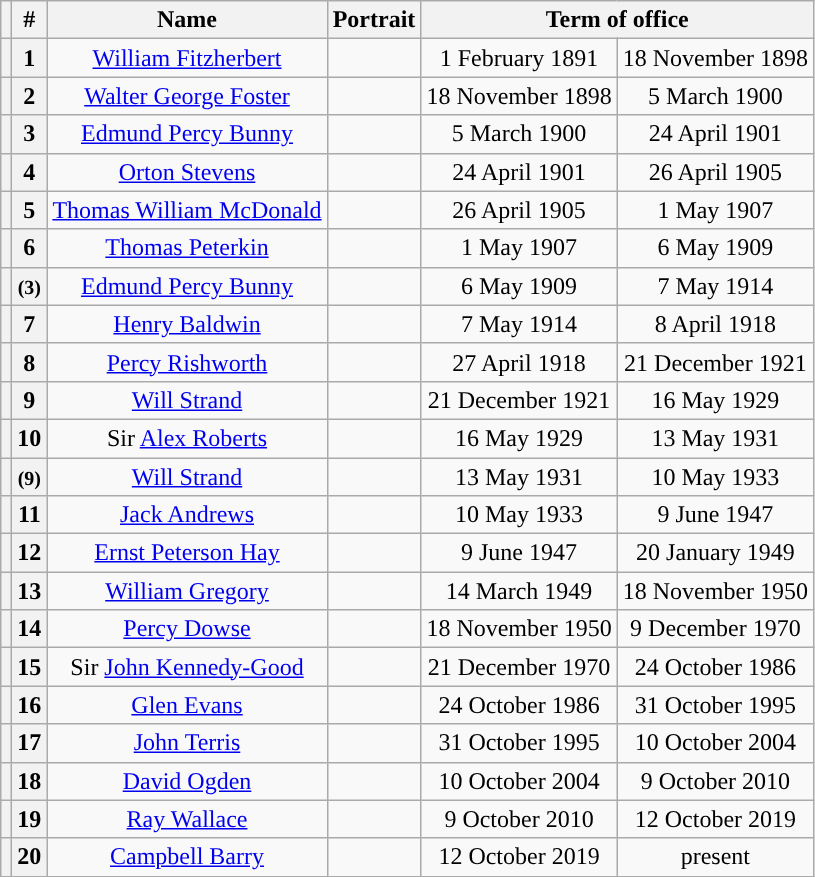<table class="wikitable" style="text-align:center">
<tr>
<th></th>
<th>#</th>
<th>Name</th>
<th>Portrait</th>
<th colspan="2" width="150">Term of office</th>
</tr>
<tr>
<th style="background:"></th>
<th>1</th>
<td><a href='#'>William Fitzherbert</a></td>
<td></td>
<td>1 February 1891</td>
<td>18 November 1898</td>
</tr>
<tr>
<th style="background:"></th>
<th>2</th>
<td><a href='#'>Walter George Foster</a></td>
<td></td>
<td>18 November 1898</td>
<td>5 March 1900</td>
</tr>
<tr>
<th style="background:"></th>
<th>3</th>
<td><a href='#'>Edmund Percy Bunny</a></td>
<td></td>
<td>5 March 1900</td>
<td>24 April 1901</td>
</tr>
<tr>
<th style="background:"></th>
<th>4</th>
<td><a href='#'>Orton Stevens</a></td>
<td></td>
<td>24 April 1901</td>
<td>26 April 1905</td>
</tr>
<tr>
<th style="background:"></th>
<th>5</th>
<td><a href='#'>Thomas William McDonald</a></td>
<td></td>
<td>26 April 1905</td>
<td>1 May 1907</td>
</tr>
<tr>
<th style="background:"></th>
<th>6</th>
<td><a href='#'>Thomas Peterkin</a></td>
<td></td>
<td>1 May 1907</td>
<td>6 May 1909</td>
</tr>
<tr>
<th style="background:"></th>
<th><small>(3)</small></th>
<td><a href='#'>Edmund Percy Bunny</a></td>
<td></td>
<td>6 May 1909</td>
<td>7 May 1914</td>
</tr>
<tr>
<th style="background:"></th>
<th>7</th>
<td><a href='#'>Henry Baldwin</a></td>
<td></td>
<td>7 May 1914</td>
<td>8 April 1918</td>
</tr>
<tr>
<th style="background:"></th>
<th>8</th>
<td><a href='#'>Percy Rishworth</a></td>
<td></td>
<td>27 April 1918</td>
<td>21 December 1921</td>
</tr>
<tr>
<th style="background:"></th>
<th>9</th>
<td><a href='#'>Will Strand</a></td>
<td></td>
<td>21 December 1921</td>
<td>16 May 1929</td>
</tr>
<tr>
<th style="background:"></th>
<th>10</th>
<td>Sir <a href='#'>Alex Roberts</a></td>
<td></td>
<td>16 May 1929</td>
<td>13 May 1931</td>
</tr>
<tr>
<th style="background:"></th>
<th><small>(9)</small></th>
<td><a href='#'>Will Strand</a></td>
<td></td>
<td>13 May 1931</td>
<td>10 May 1933</td>
</tr>
<tr>
<th style="background:"></th>
<th>11</th>
<td><a href='#'>Jack Andrews</a></td>
<td></td>
<td>10 May 1933</td>
<td>9 June 1947</td>
</tr>
<tr>
<th style="background:"></th>
<th>12</th>
<td><a href='#'>Ernst Peterson Hay</a></td>
<td></td>
<td>9 June 1947</td>
<td>20 January 1949</td>
</tr>
<tr>
<th style="background:"></th>
<th>13</th>
<td><a href='#'>William Gregory</a></td>
<td></td>
<td>14 March 1949</td>
<td>18 November 1950</td>
</tr>
<tr>
<th style="background:"></th>
<th>14</th>
<td><a href='#'>Percy Dowse</a></td>
<td></td>
<td>18 November 1950</td>
<td>9 December 1970</td>
</tr>
<tr>
<th style="background:"></th>
<th>15</th>
<td>Sir <a href='#'>John Kennedy-Good</a></td>
<td></td>
<td>21 December 1970</td>
<td>24 October 1986</td>
</tr>
<tr>
<th style="background:"></th>
<th>16</th>
<td><a href='#'>Glen Evans</a></td>
<td></td>
<td>24 October 1986</td>
<td>31 October 1995</td>
</tr>
<tr>
<th style="background:"></th>
<th>17</th>
<td><a href='#'>John Terris</a></td>
<td></td>
<td>31 October 1995</td>
<td>10 October 2004</td>
</tr>
<tr>
<th style="background:"></th>
<th>18</th>
<td><a href='#'>David Ogden</a></td>
<td></td>
<td>10 October 2004</td>
<td>9 October 2010</td>
</tr>
<tr>
<th style="background:"></th>
<th>19</th>
<td><a href='#'>Ray Wallace</a></td>
<td></td>
<td>9 October 2010</td>
<td>12 October 2019</td>
</tr>
<tr>
<th style="background:"></th>
<th>20</th>
<td><a href='#'>Campbell Barry</a></td>
<td></td>
<td>12 October 2019</td>
<td>present</td>
</tr>
</table>
